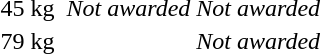<table>
<tr>
<td>45 kg</td>
<td></td>
<td><em>Not awarded</em></td>
<td><em>Not awarded</em></td>
</tr>
<tr>
<td>79 kg</td>
<td></td>
<td></td>
<td><em>Not awarded</em></td>
</tr>
</table>
